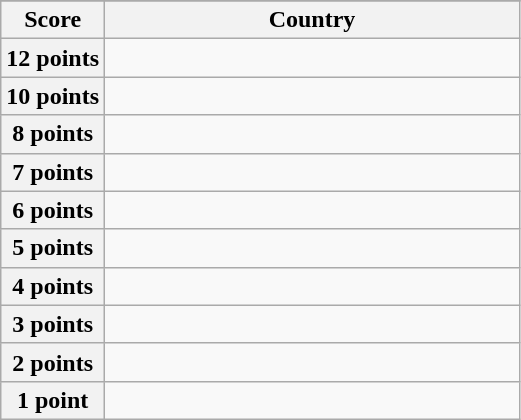<table class="wikitable">
<tr>
</tr>
<tr>
<th scope="col" width="20%">Score</th>
<th scope="col">Country</th>
</tr>
<tr>
<th scope="row">12 points</th>
<td></td>
</tr>
<tr>
<th scope="row">10 points</th>
<td></td>
</tr>
<tr>
<th scope="row">8 points</th>
<td></td>
</tr>
<tr>
<th scope="row">7 points</th>
<td></td>
</tr>
<tr>
<th scope="row">6 points</th>
<td></td>
</tr>
<tr>
<th scope="row">5 points</th>
<td></td>
</tr>
<tr>
<th scope="row">4 points</th>
<td></td>
</tr>
<tr>
<th scope="row">3 points</th>
<td></td>
</tr>
<tr>
<th scope="row">2 points</th>
<td></td>
</tr>
<tr>
<th scope="row">1 point</th>
<td></td>
</tr>
</table>
